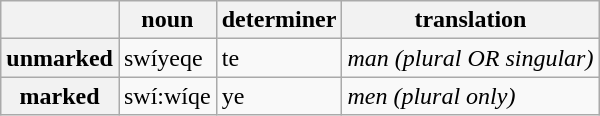<table class="wikitable">
<tr>
<th></th>
<th>noun</th>
<th>determiner</th>
<th>translation</th>
</tr>
<tr>
<th>unmarked</th>
<td>swíyeqe</td>
<td>te</td>
<td><em>man (plural OR singular)</em></td>
</tr>
<tr>
<th>marked</th>
<td>swí:wíqe</td>
<td>ye</td>
<td><em>men (plural only)</em></td>
</tr>
</table>
